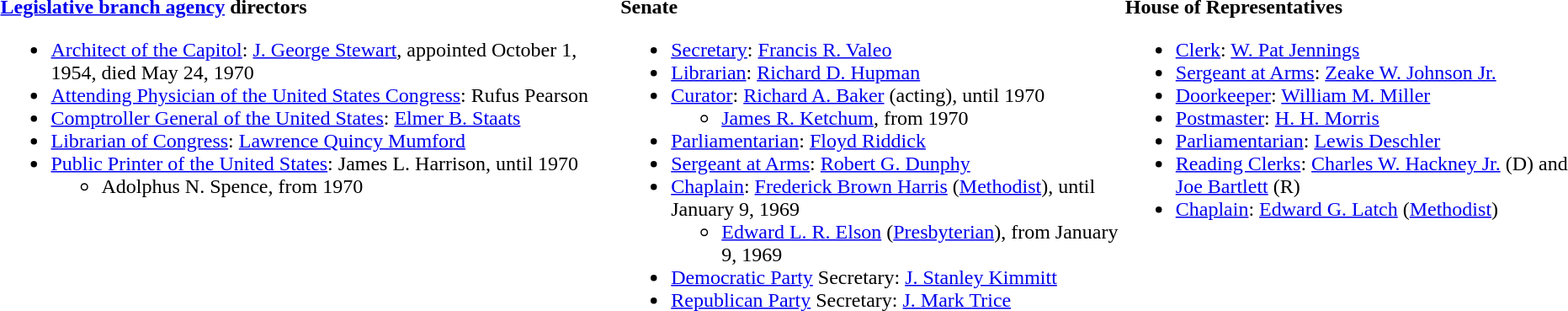<table width=100%>
<tr valign=top>
<td><br><strong><a href='#'>Legislative branch agency</a> directors</strong><ul><li><a href='#'>Architect of the Capitol</a>: <a href='#'>J. George Stewart</a>, appointed October 1, 1954, died May 24, 1970</li><li><a href='#'>Attending Physician of the United States Congress</a>: Rufus Pearson</li><li><a href='#'>Comptroller General of the United States</a>: <a href='#'>Elmer B. Staats</a></li><li><a href='#'>Librarian of Congress</a>: <a href='#'>Lawrence Quincy Mumford</a></li><li><a href='#'>Public Printer of the United States</a>: James L. Harrison, until 1970<ul><li>Adolphus N. Spence, from 1970</li></ul></li></ul></td>
<td><br><strong>Senate</strong><ul><li><a href='#'>Secretary</a>: <a href='#'>Francis R. Valeo</a></li><li><a href='#'>Librarian</a>: <a href='#'>Richard D. Hupman</a></li><li><a href='#'>Curator</a>: <a href='#'>Richard A. Baker</a> (acting), until 1970<ul><li><a href='#'>James R. Ketchum</a>, from 1970</li></ul></li><li><a href='#'>Parliamentarian</a>: <a href='#'>Floyd Riddick</a></li><li><a href='#'>Sergeant at Arms</a>: <a href='#'>Robert G. Dunphy</a></li><li><a href='#'>Chaplain</a>: <a href='#'>Frederick Brown Harris</a> (<a href='#'>Methodist</a>), until January 9, 1969<ul><li><a href='#'>Edward L. R. Elson</a> (<a href='#'>Presbyterian</a>), from January 9, 1969</li></ul></li><li><a href='#'>Democratic Party</a> Secretary: <a href='#'>J. Stanley Kimmitt</a></li><li><a href='#'>Republican Party</a> Secretary: <a href='#'>J. Mark Trice</a></li></ul></td>
<td><br><strong>House of Representatives</strong><ul><li><a href='#'>Clerk</a>: <a href='#'>W. Pat Jennings</a></li><li><a href='#'>Sergeant at Arms</a>: <a href='#'>Zeake W. Johnson Jr.</a></li><li><a href='#'>Doorkeeper</a>: <a href='#'>William M. Miller</a></li><li><a href='#'>Postmaster</a>: <a href='#'>H. H. Morris</a></li><li><a href='#'>Parliamentarian</a>: <a href='#'>Lewis Deschler</a></li><li><a href='#'>Reading Clerks</a>: <a href='#'>Charles W. Hackney Jr.</a> (D) and <a href='#'>Joe Bartlett</a> (R)</li><li><a href='#'>Chaplain</a>: <a href='#'>Edward G. Latch</a> (<a href='#'>Methodist</a>)</li></ul></td>
</tr>
</table>
